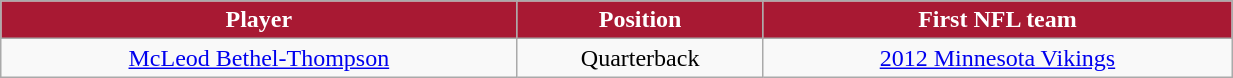<table class="wikitable" width="65%">
<tr align="center"  style="background:#A81933;color:#FFFFFF;">
<td><strong>Player</strong></td>
<td><strong>Position</strong></td>
<td><strong>First NFL team</strong></td>
</tr>
<tr align="center" bgcolor="">
<td><a href='#'>McLeod Bethel-Thompson</a></td>
<td>Quarterback</td>
<td><a href='#'>2012 Minnesota Vikings</a></td>
</tr>
</table>
